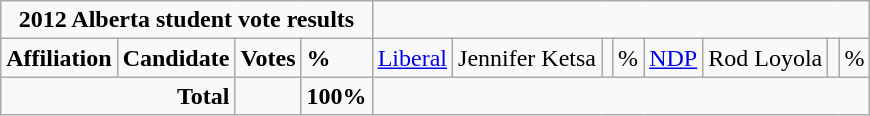<table class="wikitable">
<tr>
<td colspan="5" align=center><strong>2012 Alberta student vote results</strong></td>
</tr>
<tr>
<td colspan="2"><strong>Affiliation</strong></td>
<td><strong>Candidate</strong></td>
<td><strong>Votes</strong></td>
<td><strong>%</strong><br>

</td>
<td><a href='#'>Liberal</a></td>
<td>Jennifer Ketsa</td>
<td></td>
<td>%<br>
</td>
<td><a href='#'>NDP</a></td>
<td>Rod Loyola</td>
<td></td>
<td>%</td>
</tr>
<tr>
<td colspan="3" align="right"><strong>Total</strong></td>
<td></td>
<td><strong>100%</strong></td>
</tr>
</table>
